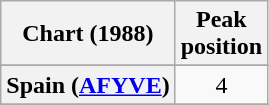<table class="wikitable sortable plainrowheaders" style="text-align:center">
<tr>
<th>Chart (1988)</th>
<th>Peak<br>position</th>
</tr>
<tr>
</tr>
<tr>
</tr>
<tr>
</tr>
<tr>
</tr>
<tr>
</tr>
<tr>
</tr>
<tr>
</tr>
<tr>
<th scope="row">Spain (<a href='#'>AFYVE</a>)</th>
<td>4</td>
</tr>
<tr>
</tr>
<tr>
</tr>
<tr>
</tr>
<tr>
</tr>
</table>
